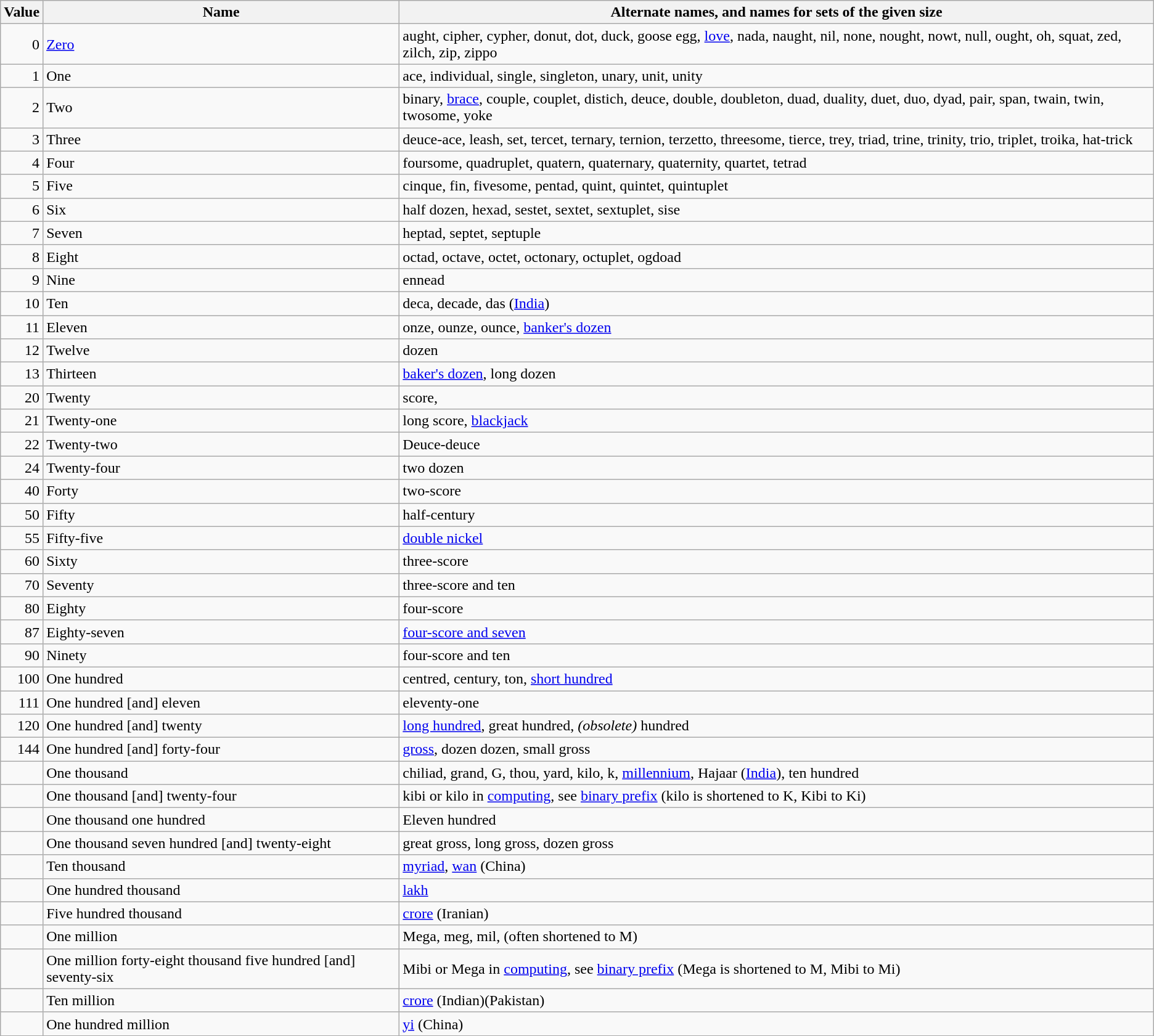<table class="wikitable sortable mw-collapsible mw-collapsed">
<tr>
<th>Value</th>
<th>Name</th>
<th>Alternate names, and names for sets of the given size</th>
</tr>
<tr>
<td align="right">0</td>
<td><a href='#'>Zero</a></td>
<td>aught, cipher, cypher, donut, dot, duck, goose egg, <a href='#'>love</a>, nada, naught, nil, none, nought, nowt, null, ought, oh, squat, zed, zilch, zip, zippo</td>
</tr>
<tr>
<td align="right">1</td>
<td>One</td>
<td>ace, individual, single, singleton, unary, unit, unity</td>
</tr>
<tr>
<td align="right">2</td>
<td>Two</td>
<td>binary, <a href='#'>brace</a>, couple, couplet, distich, deuce, double, doubleton, duad, duality, duet, duo, dyad, pair, span, twain, twin, twosome, yoke</td>
</tr>
<tr>
<td align="right">3</td>
<td>Three</td>
<td>deuce-ace, leash, set, tercet, ternary, ternion, terzetto, threesome, tierce, trey, triad, trine, trinity, trio, triplet, troika, hat-trick</td>
</tr>
<tr>
<td align="right">4</td>
<td>Four</td>
<td>foursome, quadruplet, quatern, quaternary, quaternity, quartet, tetrad</td>
</tr>
<tr>
<td align="right">5</td>
<td>Five</td>
<td>cinque, fin, fivesome, pentad, quint, quintet, quintuplet</td>
</tr>
<tr>
<td align="right">6</td>
<td>Six</td>
<td>half dozen, hexad, sestet, sextet, sextuplet, sise</td>
</tr>
<tr>
<td align="right">7</td>
<td>Seven</td>
<td>heptad, septet, septuple</td>
</tr>
<tr>
<td align="right">8</td>
<td>Eight</td>
<td>octad, octave, octet, octonary, octuplet, ogdoad</td>
</tr>
<tr>
<td align="right">9</td>
<td>Nine</td>
<td>ennead</td>
</tr>
<tr>
<td align="right">10</td>
<td>Ten</td>
<td>deca, decade, das (<a href='#'>India</a>)</td>
</tr>
<tr>
<td align="right">11</td>
<td>Eleven</td>
<td>onze, ounze, ounce, <a href='#'>banker's dozen</a></td>
</tr>
<tr>
<td align="right">12</td>
<td>Twelve</td>
<td>dozen</td>
</tr>
<tr>
<td align="right">13</td>
<td>Thirteen</td>
<td><a href='#'>baker's dozen</a>, long dozen</td>
</tr>
<tr>
<td align="right">20</td>
<td>Twenty</td>
<td>score,</td>
</tr>
<tr>
<td align="right">21</td>
<td>Twenty-one</td>
<td>long score, <a href='#'>blackjack</a></td>
</tr>
<tr>
<td align="right">22</td>
<td>Twenty-two</td>
<td>Deuce-deuce</td>
</tr>
<tr>
<td align="right">24</td>
<td>Twenty-four</td>
<td>two dozen</td>
</tr>
<tr>
<td align="right">40</td>
<td>Forty</td>
<td>two-score</td>
</tr>
<tr>
<td align="right">50</td>
<td>Fifty</td>
<td>half-century</td>
</tr>
<tr>
<td align="right">55</td>
<td>Fifty-five</td>
<td><a href='#'>double nickel</a></td>
</tr>
<tr>
<td align="right">60</td>
<td>Sixty</td>
<td>three-score</td>
</tr>
<tr>
<td align="right">70</td>
<td>Seventy</td>
<td>three-score and ten</td>
</tr>
<tr>
<td align="right">80</td>
<td>Eighty</td>
<td>four-score</td>
</tr>
<tr>
<td align="right">87</td>
<td>Eighty-seven</td>
<td><a href='#'>four-score and seven</a></td>
</tr>
<tr>
<td align="right">90</td>
<td>Ninety</td>
<td>four-score and ten</td>
</tr>
<tr>
<td align="right">100</td>
<td>One hundred</td>
<td>centred, century, ton, <a href='#'>short hundred</a></td>
</tr>
<tr>
<td align="right">111</td>
<td>One hundred [and] eleven</td>
<td>eleventy-one</td>
</tr>
<tr>
<td align="right">120</td>
<td>One hundred [and] twenty</td>
<td><a href='#'>long hundred</a>, great hundred, <em>(obsolete)</em> hundred</td>
</tr>
<tr>
<td align="right">144</td>
<td>One hundred [and] forty-four</td>
<td><a href='#'>gross</a>, dozen dozen, small gross</td>
</tr>
<tr>
<td align="right"></td>
<td>One thousand</td>
<td>chiliad, grand, G, thou, yard, kilo, k, <a href='#'>millennium</a>, Hajaar (<a href='#'>India</a>), ten hundred</td>
</tr>
<tr>
<td align="right"></td>
<td>One thousand [and] twenty-four</td>
<td>kibi or kilo in <a href='#'>computing</a>, see <a href='#'>binary prefix</a> (kilo is shortened to K, Kibi to Ki)</td>
</tr>
<tr>
<td align="right"></td>
<td>One thousand one hundred</td>
<td>Eleven hundred</td>
</tr>
<tr>
<td align="right"></td>
<td>One thousand seven hundred [and] twenty-eight</td>
<td>great gross, long gross, dozen gross</td>
</tr>
<tr>
<td align="right"></td>
<td>Ten thousand</td>
<td><a href='#'>myriad</a>, <a href='#'>wan</a> (China)</td>
</tr>
<tr>
<td align="right"></td>
<td>One hundred thousand</td>
<td><a href='#'>lakh</a></td>
</tr>
<tr>
<td align="right"></td>
<td>Five hundred thousand</td>
<td><a href='#'>crore</a> (Iranian)</td>
</tr>
<tr>
<td align="right"></td>
<td>One million</td>
<td>Mega, meg, mil, (often shortened to M)</td>
</tr>
<tr>
<td align="right"></td>
<td>One million forty-eight thousand five hundred [and] seventy-six</td>
<td>Mibi or Mega in <a href='#'>computing</a>, see <a href='#'>binary prefix</a> (Mega is shortened to M, Mibi to Mi)</td>
</tr>
<tr>
<td align="right"></td>
<td>Ten million</td>
<td><a href='#'>crore</a> (Indian)(Pakistan)</td>
</tr>
<tr>
<td align="right"></td>
<td>One hundred million</td>
<td><a href='#'>yi</a> (China)</td>
</tr>
<tr>
</tr>
</table>
